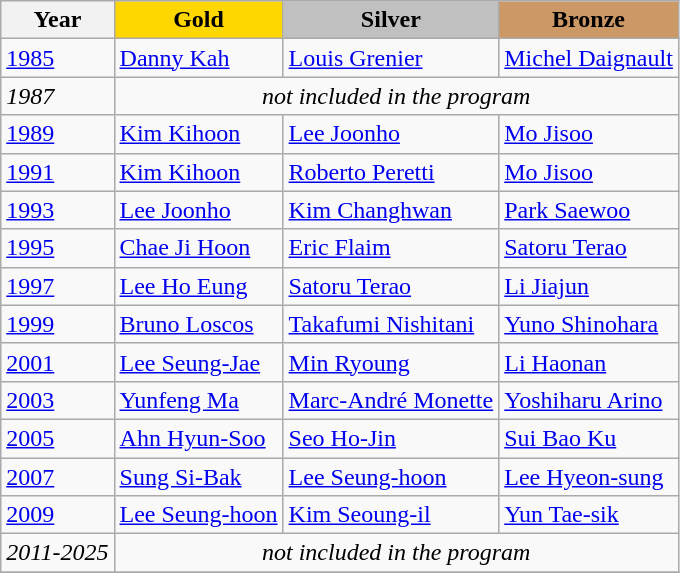<table class="wikitable">
<tr>
<th>Year</th>
<td align=center bgcolor=gold><strong>Gold</strong></td>
<td align=center bgcolor=silver><strong>Silver</strong></td>
<td align=center bgcolor=cc9966><strong>Bronze</strong></td>
</tr>
<tr>
<td><a href='#'>1985</a></td>
<td> <a href='#'>Danny Kah</a></td>
<td> <a href='#'>Louis Grenier</a></td>
<td> <a href='#'>Michel Daignault</a></td>
</tr>
<tr>
<td><em>1987</em></td>
<td colspan=3 align=center><em>not included in the program</em></td>
</tr>
<tr>
<td><a href='#'>1989</a></td>
<td> <a href='#'>Kim Kihoon</a></td>
<td> <a href='#'>Lee Joonho</a></td>
<td> <a href='#'>Mo Jisoo</a></td>
</tr>
<tr>
<td><a href='#'>1991</a></td>
<td> <a href='#'>Kim Kihoon</a></td>
<td> <a href='#'>Roberto Peretti</a></td>
<td> <a href='#'>Mo Jisoo</a></td>
</tr>
<tr>
<td><a href='#'>1993</a></td>
<td> <a href='#'>Lee Joonho</a></td>
<td> <a href='#'>Kim Changhwan</a></td>
<td> <a href='#'>Park Saewoo</a></td>
</tr>
<tr>
<td><a href='#'>1995</a></td>
<td> <a href='#'>Chae Ji Hoon</a></td>
<td> <a href='#'>Eric Flaim</a></td>
<td> <a href='#'>Satoru Terao</a></td>
</tr>
<tr>
<td><a href='#'>1997</a></td>
<td> <a href='#'>Lee Ho Eung</a></td>
<td> <a href='#'>Satoru Terao</a></td>
<td> <a href='#'>Li Jiajun</a></td>
</tr>
<tr>
<td><a href='#'>1999</a></td>
<td> <a href='#'>Bruno Loscos</a></td>
<td> <a href='#'>Takafumi Nishitani</a></td>
<td> <a href='#'>Yuno Shinohara</a></td>
</tr>
<tr>
<td><a href='#'>2001</a></td>
<td> <a href='#'>Lee Seung-Jae</a></td>
<td> <a href='#'>Min Ryoung</a></td>
<td> <a href='#'>Li Haonan</a></td>
</tr>
<tr>
<td><a href='#'>2003</a></td>
<td> <a href='#'>Yunfeng Ma</a></td>
<td> <a href='#'>Marc-André Monette</a></td>
<td> <a href='#'>Yoshiharu Arino</a></td>
</tr>
<tr>
<td><a href='#'>2005</a></td>
<td> <a href='#'>Ahn Hyun-Soo</a></td>
<td> <a href='#'>Seo Ho-Jin</a></td>
<td> <a href='#'>Sui Bao Ku</a></td>
</tr>
<tr>
<td><a href='#'>2007</a></td>
<td> <a href='#'>Sung Si-Bak</a></td>
<td> <a href='#'>Lee Seung-hoon</a></td>
<td> <a href='#'>Lee Hyeon-sung</a></td>
</tr>
<tr>
<td><a href='#'>2009</a></td>
<td> <a href='#'>Lee Seung-hoon</a></td>
<td> <a href='#'>Kim Seoung-il</a></td>
<td> <a href='#'>Yun Tae-sik</a></td>
</tr>
<tr>
<td><em>2011-2025</em></td>
<td colspan=3 align=center><em>not included in the program</em></td>
</tr>
<tr>
</tr>
</table>
